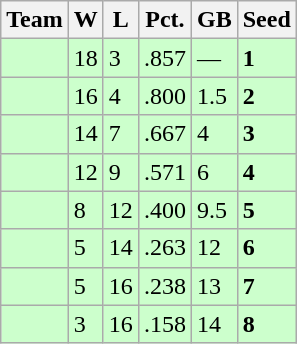<table class=wikitable>
<tr>
<th>Team</th>
<th>W</th>
<th>L</th>
<th>Pct.</th>
<th>GB</th>
<th>Seed</th>
</tr>
<tr bgcolor=ccffcc>
<td></td>
<td>18</td>
<td>3</td>
<td>.857</td>
<td>—</td>
<td><strong>1</strong></td>
</tr>
<tr bgcolor=ccffcc>
<td></td>
<td>16</td>
<td>4</td>
<td>.800</td>
<td>1.5</td>
<td><strong>2</strong></td>
</tr>
<tr bgcolor=ccffcc>
<td></td>
<td>14</td>
<td>7</td>
<td>.667</td>
<td>4</td>
<td><strong>3</strong></td>
</tr>
<tr bgcolor=ccffcc>
<td></td>
<td>12</td>
<td>9</td>
<td>.571</td>
<td>6</td>
<td><strong>4</strong></td>
</tr>
<tr bgcolor=ccffcc>
<td></td>
<td>8</td>
<td>12</td>
<td>.400</td>
<td>9.5</td>
<td><strong>5</strong></td>
</tr>
<tr bgcolor=ccffcc>
<td></td>
<td>5</td>
<td>14</td>
<td>.263</td>
<td>12</td>
<td><strong>6</strong></td>
</tr>
<tr bgcolor=ccffcc>
<td></td>
<td>5</td>
<td>16</td>
<td>.238</td>
<td>13</td>
<td><strong>7</strong></td>
</tr>
<tr bgcolor=ccffcc>
<td></td>
<td>3</td>
<td>16</td>
<td>.158</td>
<td>14</td>
<td><strong>8</strong></td>
</tr>
</table>
